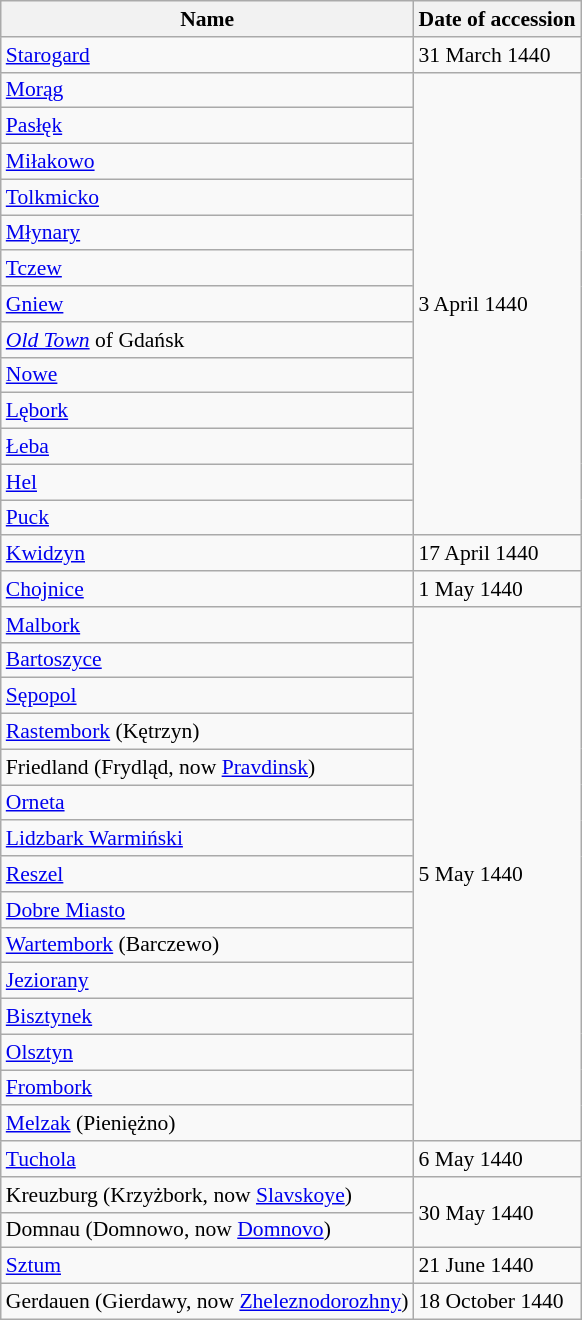<table class="wikitable" style="font-size:90%">
<tr>
<th>Name</th>
<th>Date of accession</th>
</tr>
<tr>
<td><a href='#'>Starogard</a></td>
<td>31 March 1440</td>
</tr>
<tr>
<td><a href='#'>Morąg</a></td>
<td Rowspan=13>3 April 1440</td>
</tr>
<tr>
<td><a href='#'>Pasłęk</a></td>
</tr>
<tr>
<td><a href='#'>Miłakowo</a></td>
</tr>
<tr>
<td><a href='#'>Tolkmicko</a></td>
</tr>
<tr>
<td><a href='#'>Młynary</a></td>
</tr>
<tr>
<td><a href='#'>Tczew</a></td>
</tr>
<tr>
<td><a href='#'>Gniew</a></td>
</tr>
<tr>
<td><em><a href='#'>Old Town</a></em> of Gdańsk</td>
</tr>
<tr>
<td><a href='#'>Nowe</a></td>
</tr>
<tr>
<td><a href='#'>Lębork</a></td>
</tr>
<tr>
<td><a href='#'>Łeba</a></td>
</tr>
<tr>
<td><a href='#'>Hel</a></td>
</tr>
<tr>
<td><a href='#'>Puck</a></td>
</tr>
<tr>
<td><a href='#'>Kwidzyn</a></td>
<td>17 April 1440</td>
</tr>
<tr>
<td><a href='#'>Chojnice</a></td>
<td>1 May 1440</td>
</tr>
<tr>
<td><a href='#'>Malbork</a></td>
<td Rowspan=15>5 May 1440</td>
</tr>
<tr>
<td><a href='#'>Bartoszyce</a></td>
</tr>
<tr>
<td><a href='#'>Sępopol</a></td>
</tr>
<tr>
<td><a href='#'>Rastembork</a> (Kętrzyn)</td>
</tr>
<tr>
<td>Friedland (Frydląd, now <a href='#'>Pravdinsk</a>)</td>
</tr>
<tr>
<td><a href='#'>Orneta</a></td>
</tr>
<tr>
<td><a href='#'>Lidzbark Warmiński</a></td>
</tr>
<tr>
<td><a href='#'>Reszel</a></td>
</tr>
<tr>
<td><a href='#'>Dobre Miasto</a></td>
</tr>
<tr>
<td><a href='#'>Wartembork</a> (Barczewo)</td>
</tr>
<tr>
<td><a href='#'>Jeziorany</a></td>
</tr>
<tr>
<td><a href='#'>Bisztynek</a></td>
</tr>
<tr>
<td><a href='#'>Olsztyn</a></td>
</tr>
<tr>
<td><a href='#'>Frombork</a></td>
</tr>
<tr>
<td><a href='#'>Melzak</a> (Pieniężno)</td>
</tr>
<tr>
<td><a href='#'>Tuchola</a></td>
<td>6 May 1440</td>
</tr>
<tr>
<td>Kreuzburg (Krzyżbork, now <a href='#'>Slavskoye</a>)</td>
<td Rowspan=2>30 May 1440</td>
</tr>
<tr>
<td>Domnau (Domnowo, now <a href='#'>Domnovo</a>)</td>
</tr>
<tr>
<td><a href='#'>Sztum</a></td>
<td>21 June 1440</td>
</tr>
<tr>
<td>Gerdauen (Gierdawy, now <a href='#'>Zheleznodorozhny</a>)</td>
<td>18 October 1440</td>
</tr>
</table>
